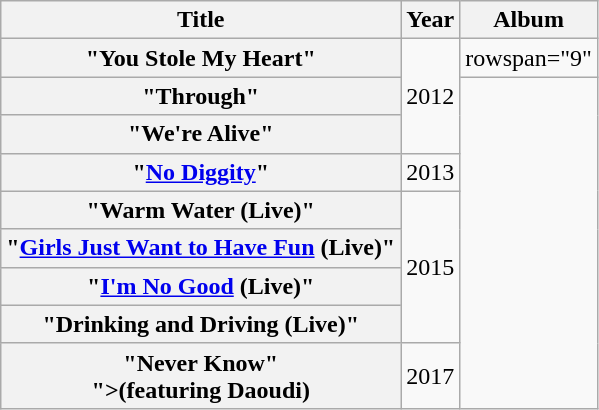<table class="wikitable plainrowheaders">
<tr>
<th>Title</th>
<th>Year</th>
<th>Album</th>
</tr>
<tr>
<th scope="row">"You Stole My Heart"</th>
<td rowspan="3">2012</td>
<td>rowspan="9" </td>
</tr>
<tr>
<th scope="row">"Through"</th>
</tr>
<tr>
<th scope="row">"We're Alive"</th>
</tr>
<tr>
<th scope="row">"<a href='#'>No Diggity</a>"</th>
<td>2013</td>
</tr>
<tr>
<th scope="row">"Warm Water (Live)"</th>
<td rowspan="4">2015</td>
</tr>
<tr>
<th scope="row">"<a href='#'>Girls Just Want to Have Fun</a> (Live)"</th>
</tr>
<tr>
<th scope="row">"<a href='#'>I'm No Good</a> (Live)"</th>
</tr>
<tr>
<th scope="row">"Drinking and Driving (Live)"</th>
</tr>
<tr>
<th scope="row">"Never Know"<br><span>">(featuring Daoudi)</span></th>
<td>2017</td>
</tr>
</table>
